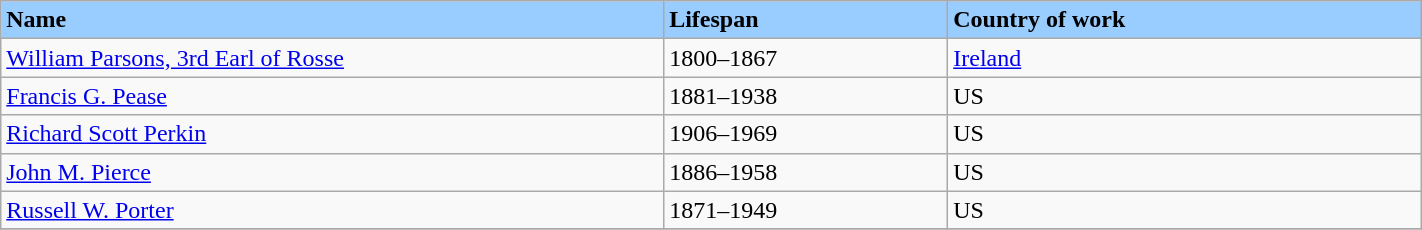<table class="wikitable" style="width:75%; background:light blue; color:black">
<tr>
<td width="35%" bgcolor="#99ccff"><strong>Name</strong></td>
<td width="15%" bgcolor="#99ccff"><strong> Lifespan</strong></td>
<td width="25%" bgcolor="#99ccff"><strong> Country of work </strong></td>
</tr>
<tr>
<td><a href='#'>William Parsons, 3rd Earl of Rosse</a></td>
<td>1800–1867</td>
<td><a href='#'>Ireland</a></td>
</tr>
<tr>
<td><a href='#'>Francis G. Pease</a></td>
<td>1881–1938</td>
<td>US</td>
</tr>
<tr>
<td><a href='#'>Richard Scott Perkin</a></td>
<td>1906–1969</td>
<td>US</td>
</tr>
<tr>
<td><a href='#'>John M. Pierce</a></td>
<td>1886–1958</td>
<td>US</td>
</tr>
<tr>
<td><a href='#'>Russell W. Porter</a></td>
<td>1871–1949</td>
<td>US</td>
</tr>
<tr>
</tr>
</table>
